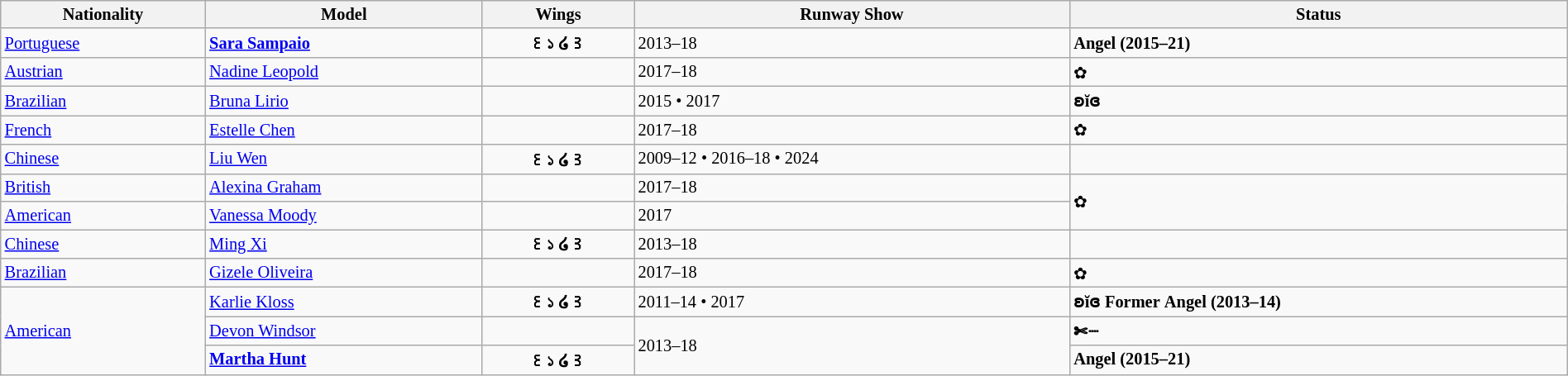<table class="sortable wikitable"  style="font-size:85%; width:100%;">
<tr>
<th>Nationality</th>
<th>Model</th>
<th>Wings</th>
<th>Runway Show</th>
<th>Status</th>
</tr>
<tr>
<td> <a href='#'>Portuguese</a></td>
<td><strong><a href='#'>Sara Sampaio</a></strong></td>
<td align="center"><strong>꒰১ ໒꒱</strong></td>
<td>2013–18</td>
<td><strong> Angel (2015–21)</strong></td>
</tr>
<tr>
<td> <a href='#'>Austrian</a></td>
<td><a href='#'>Nadine Leopold</a></td>
<td></td>
<td>2017–18</td>
<td>✿</td>
</tr>
<tr>
<td> <a href='#'>Brazilian</a></td>
<td><a href='#'>Bruna Lirio</a></td>
<td></td>
<td>2015 • 2017</td>
<td><strong>ʚĭɞ</strong></td>
</tr>
<tr>
<td> <a href='#'>French</a></td>
<td><a href='#'>Estelle Chen</a></td>
<td></td>
<td>2017–18</td>
<td>✿</td>
</tr>
<tr>
<td> <a href='#'>Chinese</a></td>
<td><a href='#'>Liu Wen</a></td>
<td align="center"><strong>꒰১ ໒꒱</strong></td>
<td>2009–12 • 2016–18 • 2024</td>
<td></td>
</tr>
<tr>
<td> <a href='#'>British</a></td>
<td><a href='#'>Alexina Graham</a></td>
<td></td>
<td>2017–18</td>
<td rowspan="2">✿</td>
</tr>
<tr>
<td> <a href='#'>American</a></td>
<td><a href='#'>Vanessa Moody</a></td>
<td></td>
<td>2017</td>
</tr>
<tr>
<td> <a href='#'>Chinese</a></td>
<td><a href='#'>Ming Xi</a></td>
<td align="center"><strong>꒰১ ໒꒱</strong></td>
<td>2013–18</td>
<td></td>
</tr>
<tr>
<td> <a href='#'>Brazilian</a></td>
<td><a href='#'>Gizele Oliveira</a></td>
<td></td>
<td>2017–18</td>
<td>✿</td>
</tr>
<tr>
<td rowspan="3"> <a href='#'>American</a></td>
<td><a href='#'>Karlie Kloss</a></td>
<td align="center"><strong>꒰১ ໒꒱</strong></td>
<td>2011–14 • 2017</td>
<td><strong>ʚĭɞ</strong> <strong>Former</strong> <strong> Angel (2013–14)</strong></td>
</tr>
<tr>
<td><a href='#'>Devon Windsor</a></td>
<td></td>
<td rowspan="2">2013–18</td>
<td><strong>✄┈</strong></td>
</tr>
<tr>
<td><strong><a href='#'>Martha Hunt</a></strong></td>
<td align="center"><strong>꒰১ ໒꒱</strong></td>
<td><strong> Angel (2015–21)</strong></td>
</tr>
</table>
